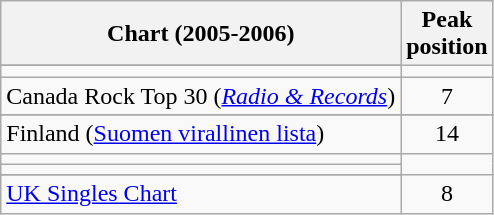<table class="wikitable sortable">
<tr>
<th>Chart (2005-2006)</th>
<th>Peak<br>position</th>
</tr>
<tr>
</tr>
<tr>
</tr>
<tr>
<td></td>
</tr>
<tr>
<td>Canada Rock Top 30 (<em><a href='#'>Radio & Records</a></em>)</td>
<td style="text-align:center;">7</td>
</tr>
<tr>
</tr>
<tr>
<td align="left">Finland (<a href='#'>Suomen virallinen lista</a>)</td>
<td style="text-align:center;">14</td>
</tr>
<tr>
<td></td>
</tr>
<tr>
<td></td>
</tr>
<tr>
</tr>
<tr>
</tr>
<tr>
</tr>
<tr>
</tr>
<tr>
<td><a href='#'>UK Singles Chart</a></td>
<td align="center">8</td>
</tr>
</table>
